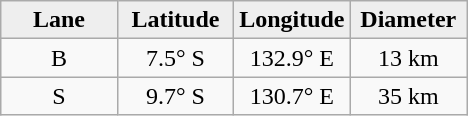<table class="wikitable">
<tr>
<th width="25%" style="background:#eeeeee;">Lane</th>
<th width="25%" style="background:#eeeeee;">Latitude</th>
<th width="25%" style="background:#eeeeee;">Longitude</th>
<th width="25%" style="background:#eeeeee;">Diameter</th>
</tr>
<tr>
<td align="center">B</td>
<td align="center">7.5° S</td>
<td align="center">132.9° E</td>
<td align="center">13 km</td>
</tr>
<tr>
<td align="center">S</td>
<td align="center">9.7° S</td>
<td align="center">130.7° E</td>
<td align="center">35 km</td>
</tr>
</table>
